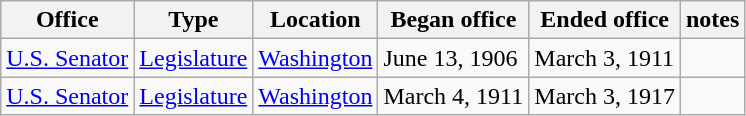<table class="wikitable">
<tr>
<th>Office</th>
<th>Type</th>
<th>Location</th>
<th>Began office</th>
<th>Ended office</th>
<th>notes</th>
</tr>
<tr>
<td><a href='#'>U.S. Senator</a></td>
<td><a href='#'>Legislature</a></td>
<td><a href='#'>Washington</a></td>
<td>June 13, 1906</td>
<td>March 3, 1911</td>
<td></td>
</tr>
<tr>
<td><a href='#'>U.S. Senator</a></td>
<td><a href='#'>Legislature</a></td>
<td><a href='#'>Washington</a></td>
<td>March 4, 1911</td>
<td>March 3, 1917</td>
<td></td>
</tr>
</table>
